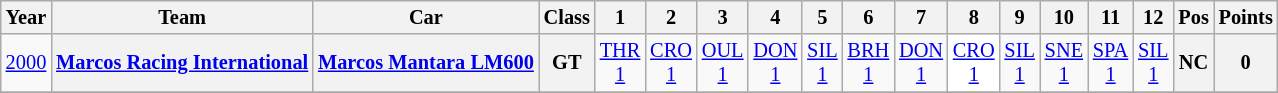<table class="wikitable" style="text-align:center; font-size:85%">
<tr>
<th>Year</th>
<th>Team</th>
<th>Car</th>
<th>Class</th>
<th>1</th>
<th>2</th>
<th>3</th>
<th>4</th>
<th>5</th>
<th>6</th>
<th>7</th>
<th>8</th>
<th>9</th>
<th>10</th>
<th>11</th>
<th>12</th>
<th>Pos</th>
<th>Points</th>
</tr>
<tr>
<td><a href='#'>2000</a></td>
<th nowrap><a href='#'>Marcos Racing International</a></th>
<th nowrap><a href='#'>Marcos Mantara LM600</a></th>
<th>GT</th>
<td style="background:#;"><a href='#'>THR<br>1</a></td>
<td style="background:#;"><a href='#'>CRO<br>1</a></td>
<td style="background:#;"><a href='#'>OUL<br>1</a><br></td>
<td style="background:#;"><a href='#'>DON<br>1</a></td>
<td style="background:#;"><a href='#'>SIL<br>1</a></td>
<td style="background:#;"><a href='#'>BRH<br>1</a></td>
<td style="background:#;"><a href='#'>DON<br>1</a></td>
<td style="background:#FFFFFF;"><a href='#'>CRO<br>1</a><br></td>
<td style="background:#;"><a href='#'>SIL<br>1</a></td>
<td style="background:#;"><a href='#'>SNE<br>1</a></td>
<td style="background:#;"><a href='#'>SPA<br>1</a></td>
<td style="background:#;"><a href='#'>SIL<br>1</a></td>
<th>NC</th>
<th>0</th>
</tr>
<tr>
</tr>
</table>
